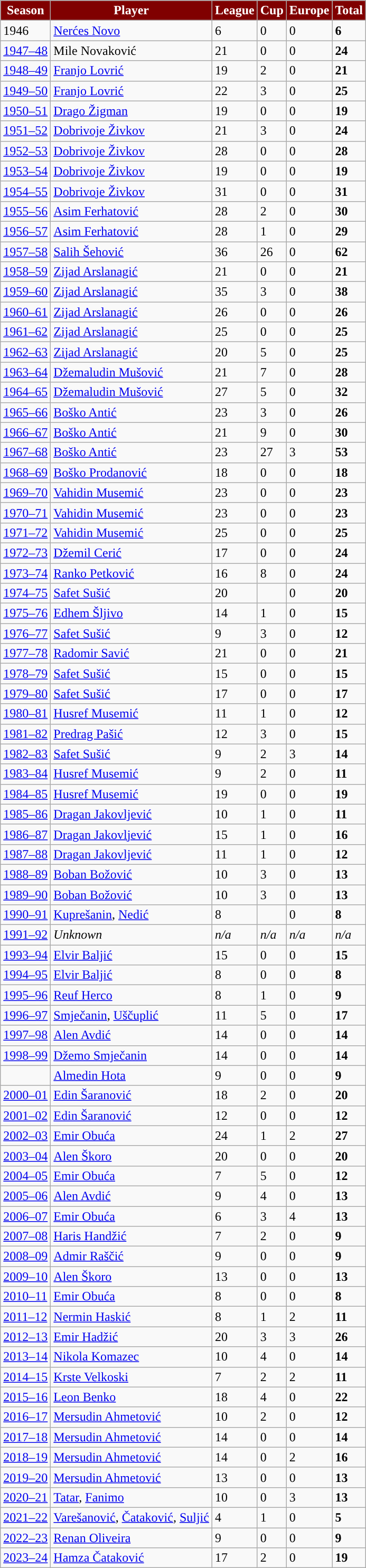<table class="wikitable">
<tr>
<th style="color:#FFFFFF;background:#800000;">Season</th>
<th style="color:#FFFFFF;background:#800000;">Player</th>
<th style="color:#FFFFFF;background:#800000;">League</th>
<th style="color:#FFFFFF;background:#800000;">Cup</th>
<th style="color:#FFFFFF;background:#800000;">Europe</th>
<th style="color:#FFFFFF;background:#800000;">Total</th>
</tr>
<tr>
<td>1946</td>
<td> <a href='#'>Nerćes Novo</a></td>
<td>6</td>
<td>0</td>
<td>0</td>
<td><strong>6</strong></td>
</tr>
<tr>
<td><a href='#'>1947–48</a></td>
<td> Mile Novaković</td>
<td>21</td>
<td>0</td>
<td>0</td>
<td><strong>24</strong></td>
</tr>
<tr>
<td><a href='#'>1948–49</a></td>
<td> <a href='#'>Franjo Lovrić</a></td>
<td>19</td>
<td>2</td>
<td>0</td>
<td><strong>21</strong></td>
</tr>
<tr>
<td><a href='#'>1949–50</a></td>
<td> <a href='#'>Franjo Lovrić</a></td>
<td>22</td>
<td>3</td>
<td>0</td>
<td><strong>25</strong></td>
</tr>
<tr>
<td><a href='#'>1950–51</a></td>
<td> <a href='#'>Drago Žigman</a></td>
<td>19</td>
<td>0</td>
<td>0</td>
<td><strong>19</strong></td>
</tr>
<tr>
<td><a href='#'>1951–52</a></td>
<td> <a href='#'>Dobrivoje Živkov</a></td>
<td>21</td>
<td>3</td>
<td>0</td>
<td><strong>24</strong></td>
</tr>
<tr>
<td><a href='#'>1952–53</a></td>
<td> <a href='#'>Dobrivoje Živkov</a></td>
<td>28</td>
<td>0</td>
<td>0</td>
<td><strong>28</strong></td>
</tr>
<tr>
<td><a href='#'>1953–54</a></td>
<td> <a href='#'>Dobrivoje Živkov</a></td>
<td>19</td>
<td>0</td>
<td>0</td>
<td><strong>19</strong></td>
</tr>
<tr>
<td><a href='#'>1954–55</a></td>
<td> <a href='#'>Dobrivoje Živkov</a></td>
<td>31</td>
<td>0</td>
<td>0</td>
<td><strong>31</strong></td>
</tr>
<tr>
<td><a href='#'>1955–56</a></td>
<td> <a href='#'>Asim Ferhatović</a></td>
<td>28</td>
<td>2</td>
<td>0</td>
<td><strong>30</strong></td>
</tr>
<tr>
<td><a href='#'>1956–57</a></td>
<td> <a href='#'>Asim Ferhatović</a></td>
<td>28</td>
<td>1</td>
<td>0</td>
<td><strong>29</strong></td>
</tr>
<tr>
<td><a href='#'>1957–58</a></td>
<td> <a href='#'>Salih Šehović</a></td>
<td>36</td>
<td>26</td>
<td>0</td>
<td><strong>62</strong></td>
</tr>
<tr>
<td><a href='#'>1958–59</a></td>
<td> <a href='#'>Zijad Arslanagić</a></td>
<td>21</td>
<td>0</td>
<td>0</td>
<td><strong>21</strong></td>
</tr>
<tr>
<td><a href='#'>1959–60</a></td>
<td> <a href='#'>Zijad Arslanagić</a></td>
<td>35</td>
<td>3</td>
<td>0</td>
<td><strong>38</strong></td>
</tr>
<tr>
<td><a href='#'>1960–61</a></td>
<td> <a href='#'>Zijad Arslanagić</a></td>
<td>26</td>
<td>0</td>
<td>0</td>
<td><strong>26</strong></td>
</tr>
<tr>
<td><a href='#'>1961–62</a></td>
<td> <a href='#'>Zijad Arslanagić</a></td>
<td>25</td>
<td>0</td>
<td>0</td>
<td><strong>25</strong></td>
</tr>
<tr>
<td><a href='#'>1962–63</a></td>
<td> <a href='#'>Zijad Arslanagić</a></td>
<td>20</td>
<td>5</td>
<td>0</td>
<td><strong>25</strong></td>
</tr>
<tr>
<td><a href='#'>1963–64</a></td>
<td> <a href='#'>Džemaludin Mušović</a></td>
<td>21</td>
<td>7</td>
<td>0</td>
<td><strong>28</strong></td>
</tr>
<tr>
<td><a href='#'>1964–65</a></td>
<td> <a href='#'>Džemaludin Mušović</a></td>
<td>27</td>
<td>5</td>
<td>0</td>
<td><strong>32</strong></td>
</tr>
<tr>
<td><a href='#'>1965–66</a></td>
<td> <a href='#'>Boško Antić</a></td>
<td>23</td>
<td>3</td>
<td>0</td>
<td><strong>26</strong></td>
</tr>
<tr>
<td><a href='#'>1966–67</a></td>
<td> <a href='#'>Boško Antić</a></td>
<td>21</td>
<td>9</td>
<td>0</td>
<td><strong>30</strong></td>
</tr>
<tr>
<td><a href='#'>1967–68</a></td>
<td> <a href='#'>Boško Antić</a></td>
<td>23</td>
<td>27</td>
<td>3</td>
<td><strong>53</strong></td>
</tr>
<tr>
<td><a href='#'>1968–69</a></td>
<td> <a href='#'>Boško Prodanović</a></td>
<td>18</td>
<td>0</td>
<td>0</td>
<td><strong>18</strong></td>
</tr>
<tr>
<td><a href='#'>1969–70</a></td>
<td> <a href='#'>Vahidin Musemić</a></td>
<td>23</td>
<td>0</td>
<td>0</td>
<td><strong>23</strong></td>
</tr>
<tr>
<td><a href='#'>1970–71</a></td>
<td> <a href='#'>Vahidin Musemić</a></td>
<td>23</td>
<td>0</td>
<td>0</td>
<td><strong>23</strong></td>
</tr>
<tr>
<td><a href='#'>1971–72</a></td>
<td> <a href='#'>Vahidin Musemić</a></td>
<td>25</td>
<td>0</td>
<td>0</td>
<td><strong>25</strong></td>
</tr>
<tr>
<td><a href='#'>1972–73</a></td>
<td> <a href='#'>Džemil Cerić</a></td>
<td>17</td>
<td>0</td>
<td>0</td>
<td><strong>24</strong></td>
</tr>
<tr>
<td><a href='#'>1973–74</a></td>
<td> <a href='#'>Ranko Petković</a></td>
<td>16</td>
<td>8</td>
<td>0</td>
<td><strong>24</strong></td>
</tr>
<tr>
<td><a href='#'>1974–75</a></td>
<td> <a href='#'>Safet Sušić</a></td>
<td>20</td>
<td></td>
<td>0</td>
<td><strong>20</strong></td>
</tr>
<tr>
<td><a href='#'>1975–76</a></td>
<td> <a href='#'>Edhem Šljivo</a></td>
<td>14</td>
<td>1</td>
<td>0</td>
<td><strong>15</strong></td>
</tr>
<tr>
<td><a href='#'>1976–77</a></td>
<td> <a href='#'>Safet Sušić</a></td>
<td>9</td>
<td>3</td>
<td>0</td>
<td><strong>12</strong></td>
</tr>
<tr>
<td><a href='#'>1977–78</a></td>
<td> <a href='#'>Radomir Savić</a></td>
<td>21</td>
<td>0</td>
<td>0</td>
<td><strong>21</strong></td>
</tr>
<tr>
<td><a href='#'>1978–79</a></td>
<td> <a href='#'>Safet Sušić</a></td>
<td>15</td>
<td>0</td>
<td>0</td>
<td><strong>15</strong></td>
</tr>
<tr>
<td><a href='#'>1979–80</a></td>
<td> <a href='#'>Safet Sušić</a></td>
<td>17</td>
<td>0</td>
<td>0</td>
<td><strong>17</strong></td>
</tr>
<tr>
<td><a href='#'>1980–81</a></td>
<td> <a href='#'>Husref Musemić</a></td>
<td>11</td>
<td>1</td>
<td>0</td>
<td><strong>12</strong></td>
</tr>
<tr>
<td><a href='#'>1981–82</a></td>
<td> <a href='#'>Predrag Pašić</a></td>
<td>12</td>
<td>3</td>
<td>0</td>
<td><strong>15</strong></td>
</tr>
<tr>
<td><a href='#'>1982–83</a></td>
<td> <a href='#'>Safet Sušić</a></td>
<td>9</td>
<td>2</td>
<td>3</td>
<td><strong>14</strong></td>
</tr>
<tr>
<td><a href='#'>1983–84</a></td>
<td> <a href='#'>Husref Musemić</a></td>
<td>9</td>
<td>2</td>
<td>0</td>
<td><strong>11</strong></td>
</tr>
<tr>
<td><a href='#'>1984–85</a></td>
<td> <a href='#'>Husref Musemić</a></td>
<td>19</td>
<td>0</td>
<td>0</td>
<td><strong>19</strong></td>
</tr>
<tr>
<td><a href='#'>1985–86</a></td>
<td> <a href='#'>Dragan Jakovljević</a></td>
<td>10</td>
<td>1</td>
<td>0</td>
<td><strong>11</strong></td>
</tr>
<tr>
<td><a href='#'>1986–87</a></td>
<td> <a href='#'>Dragan Jakovljević</a></td>
<td>15</td>
<td>1</td>
<td>0</td>
<td><strong>16</strong></td>
</tr>
<tr>
<td><a href='#'>1987–88</a></td>
<td> <a href='#'>Dragan Jakovljević</a></td>
<td>11</td>
<td>1</td>
<td>0</td>
<td><strong>12</strong></td>
</tr>
<tr>
<td><a href='#'>1988–89</a></td>
<td> <a href='#'>Boban Božović</a></td>
<td>10</td>
<td>3</td>
<td>0</td>
<td><strong>13</strong></td>
</tr>
<tr>
<td><a href='#'>1989–90</a></td>
<td> <a href='#'>Boban Božović</a></td>
<td>10</td>
<td>3</td>
<td>0</td>
<td><strong>13</strong></td>
</tr>
<tr>
<td><a href='#'>1990–91</a></td>
<td> <a href='#'>Kuprešanin</a>, <a href='#'>Nedić</a></td>
<td>8</td>
<td></td>
<td>0</td>
<td><strong>8</strong></td>
</tr>
<tr>
<td><a href='#'>1991–92</a></td>
<td><em>Unknown</em></td>
<td><em>n/a</em></td>
<td><em>n/a</em></td>
<td><em>n/a</em></td>
<td><em>n/a</em></td>
</tr>
<tr>
<td><a href='#'>1993–94</a></td>
<td> <a href='#'>Elvir Baljić</a></td>
<td>15</td>
<td>0</td>
<td>0</td>
<td><strong>15</strong></td>
</tr>
<tr>
<td><a href='#'>1994–95</a></td>
<td> <a href='#'>Elvir Baljić</a></td>
<td>8</td>
<td>0</td>
<td>0</td>
<td><strong>8</strong></td>
</tr>
<tr>
<td><a href='#'>1995–96</a></td>
<td> <a href='#'>Reuf Herco</a></td>
<td>8</td>
<td>1</td>
<td>0</td>
<td><strong>9</strong></td>
</tr>
<tr>
<td><a href='#'>1996–97</a></td>
<td> <a href='#'>Smječanin</a>, <a href='#'>Uščuplić</a></td>
<td>11</td>
<td>5</td>
<td>0</td>
<td><strong>17</strong></td>
</tr>
<tr>
<td><a href='#'>1997–98</a></td>
<td> <a href='#'>Alen Avdić</a></td>
<td>14</td>
<td>0</td>
<td>0</td>
<td><strong>14</strong></td>
</tr>
<tr>
<td><a href='#'>1998–99</a></td>
<td> <a href='#'>Džemo Smječanin</a></td>
<td>14</td>
<td>0</td>
<td>0</td>
<td><strong>14</strong></td>
</tr>
<tr>
<td></td>
<td> <a href='#'>Almedin Hota</a></td>
<td>9</td>
<td>0</td>
<td>0</td>
<td><strong>9</strong></td>
</tr>
<tr>
<td><a href='#'>2000–01</a></td>
<td> <a href='#'>Edin Šaranović</a></td>
<td>18</td>
<td>2</td>
<td>0</td>
<td><strong>20</strong></td>
</tr>
<tr>
<td><a href='#'>2001–02</a></td>
<td> <a href='#'>Edin Šaranović</a></td>
<td>12</td>
<td>0</td>
<td>0</td>
<td><strong>12</strong></td>
</tr>
<tr>
<td><a href='#'>2002–03</a></td>
<td> <a href='#'>Emir Obuća</a></td>
<td>24</td>
<td>1</td>
<td>2</td>
<td><strong>27</strong></td>
</tr>
<tr>
<td><a href='#'>2003–04</a></td>
<td> <a href='#'>Alen Škoro</a></td>
<td>20</td>
<td>0</td>
<td>0</td>
<td><strong>20</strong></td>
</tr>
<tr>
<td><a href='#'>2004–05</a></td>
<td> <a href='#'>Emir Obuća</a></td>
<td>7</td>
<td>5</td>
<td>0</td>
<td><strong>12</strong></td>
</tr>
<tr>
<td><a href='#'>2005–06</a></td>
<td> <a href='#'>Alen Avdić</a></td>
<td>9</td>
<td>4</td>
<td>0</td>
<td><strong>13</strong></td>
</tr>
<tr>
<td><a href='#'>2006–07</a></td>
<td> <a href='#'>Emir Obuća</a></td>
<td>6</td>
<td>3</td>
<td>4</td>
<td><strong>13</strong></td>
</tr>
<tr>
<td><a href='#'>2007–08</a></td>
<td> <a href='#'>Haris Handžić</a></td>
<td>7</td>
<td>2</td>
<td>0</td>
<td><strong>9</strong></td>
</tr>
<tr>
<td><a href='#'>2008–09</a></td>
<td> <a href='#'>Admir Raščić</a></td>
<td>9</td>
<td>0</td>
<td>0</td>
<td><strong>9</strong></td>
</tr>
<tr>
<td><a href='#'>2009–10</a></td>
<td> <a href='#'>Alen Škoro</a></td>
<td>13</td>
<td>0</td>
<td>0</td>
<td><strong>13</strong></td>
</tr>
<tr>
<td><a href='#'>2010–11</a></td>
<td> <a href='#'>Emir Obuća</a></td>
<td>8</td>
<td>0</td>
<td>0</td>
<td><strong>8</strong></td>
</tr>
<tr>
<td><a href='#'>2011–12</a></td>
<td> <a href='#'>Nermin Haskić</a></td>
<td>8</td>
<td>1</td>
<td>2</td>
<td><strong>11</strong></td>
</tr>
<tr>
<td><a href='#'>2012–13</a></td>
<td> <a href='#'>Emir Hadžić</a></td>
<td>20</td>
<td>3</td>
<td>3</td>
<td><strong>26</strong></td>
</tr>
<tr>
<td><a href='#'>2013–14</a></td>
<td> <a href='#'>Nikola Komazec</a></td>
<td>10</td>
<td>4</td>
<td>0</td>
<td><strong>14</strong></td>
</tr>
<tr>
<td><a href='#'>2014–15</a></td>
<td> <a href='#'>Krste Velkoski</a></td>
<td>7</td>
<td>2</td>
<td>2</td>
<td><strong>11</strong></td>
</tr>
<tr>
<td><a href='#'>2015–16</a></td>
<td> <a href='#'>Leon Benko</a></td>
<td>18</td>
<td>4</td>
<td>0</td>
<td><strong>22</strong></td>
</tr>
<tr>
<td><a href='#'>2016–17</a></td>
<td> <a href='#'>Mersudin Ahmetović</a></td>
<td>10</td>
<td>2</td>
<td>0</td>
<td><strong>12</strong></td>
</tr>
<tr>
<td><a href='#'>2017–18</a></td>
<td> <a href='#'>Mersudin Ahmetović</a></td>
<td>14</td>
<td>0</td>
<td>0</td>
<td><strong>14</strong></td>
</tr>
<tr>
<td><a href='#'>2018–19</a></td>
<td> <a href='#'>Mersudin Ahmetović</a></td>
<td>14</td>
<td>0</td>
<td>2</td>
<td><strong>16</strong></td>
</tr>
<tr>
<td><a href='#'>2019–20</a></td>
<td> <a href='#'>Mersudin Ahmetović</a></td>
<td>13</td>
<td>0</td>
<td>0</td>
<td><strong>13</strong></td>
</tr>
<tr>
<td><a href='#'>2020–21</a></td>
<td> <a href='#'>Tatar</a>,  <a href='#'>Fanimo</a></td>
<td>10</td>
<td>0</td>
<td>3</td>
<td><strong>13</strong></td>
</tr>
<tr>
<td><a href='#'>2021–22</a></td>
<td> <a href='#'>Varešanović</a>, <a href='#'>Čataković</a>, <a href='#'>Suljić</a></td>
<td>4</td>
<td>1</td>
<td>0</td>
<td><strong>5</strong></td>
</tr>
<tr>
<td><a href='#'>2022–23</a></td>
<td> <a href='#'>Renan Oliveira</a></td>
<td>9</td>
<td>0</td>
<td>0</td>
<td><strong>9</strong></td>
</tr>
<tr>
<td><a href='#'>2023–24</a></td>
<td> <a href='#'>Hamza Čataković</a></td>
<td>17</td>
<td>2</td>
<td>0</td>
<td><strong>19</strong></td>
</tr>
</table>
